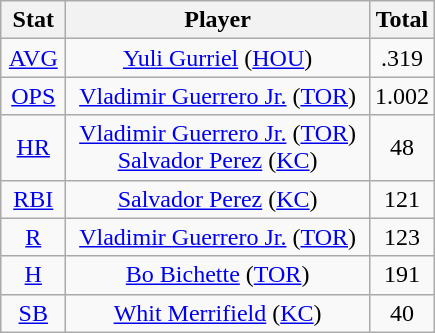<table class="wikitable" style="text-align:center;">
<tr>
<th style="width:15%;">Stat</th>
<th>Player</th>
<th style="width:15%;">Total</th>
</tr>
<tr>
<td><a href='#'>AVG</a></td>
<td><a href='#'>Yuli Gurriel</a> (<a href='#'>HOU</a>)</td>
<td>.319</td>
</tr>
<tr>
<td><a href='#'>OPS</a></td>
<td><a href='#'>Vladimir Guerrero Jr.</a> (<a href='#'>TOR</a>)</td>
<td>1.002</td>
</tr>
<tr>
<td><a href='#'>HR</a></td>
<td><a href='#'>Vladimir Guerrero Jr.</a> (<a href='#'>TOR</a>)<br><a href='#'>Salvador Perez</a> (<a href='#'>KC</a>)</td>
<td>48</td>
</tr>
<tr>
<td><a href='#'>RBI</a></td>
<td><a href='#'>Salvador Perez</a> (<a href='#'>KC</a>)</td>
<td>121</td>
</tr>
<tr>
<td><a href='#'>R</a></td>
<td><a href='#'>Vladimir Guerrero Jr.</a> (<a href='#'>TOR</a>)</td>
<td>123</td>
</tr>
<tr>
<td><a href='#'>H</a></td>
<td><a href='#'>Bo Bichette</a> (<a href='#'>TOR</a>)</td>
<td>191</td>
</tr>
<tr>
<td><a href='#'>SB</a></td>
<td><a href='#'>Whit Merrifield</a> (<a href='#'>KC</a>)</td>
<td>40</td>
</tr>
</table>
